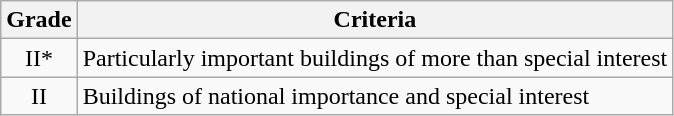<table class="wikitable">
<tr>
<th>Grade</th>
<th>Criteria</th>
</tr>
<tr>
<td align="center" >II*</td>
<td>Particularly important buildings of more than special interest</td>
</tr>
<tr>
<td align="center" >II</td>
<td>Buildings of national importance and special interest</td>
</tr>
</table>
